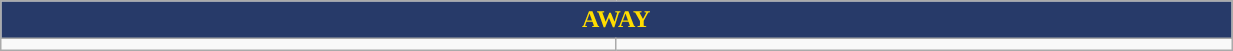<table class="wikitable collapsible collapsed" style="width:65%">
<tr>
<th colspan=5 ! style="color:#FFDD00; background:#273A69">AWAY</th>
</tr>
<tr>
<td></td>
<td></td>
</tr>
</table>
